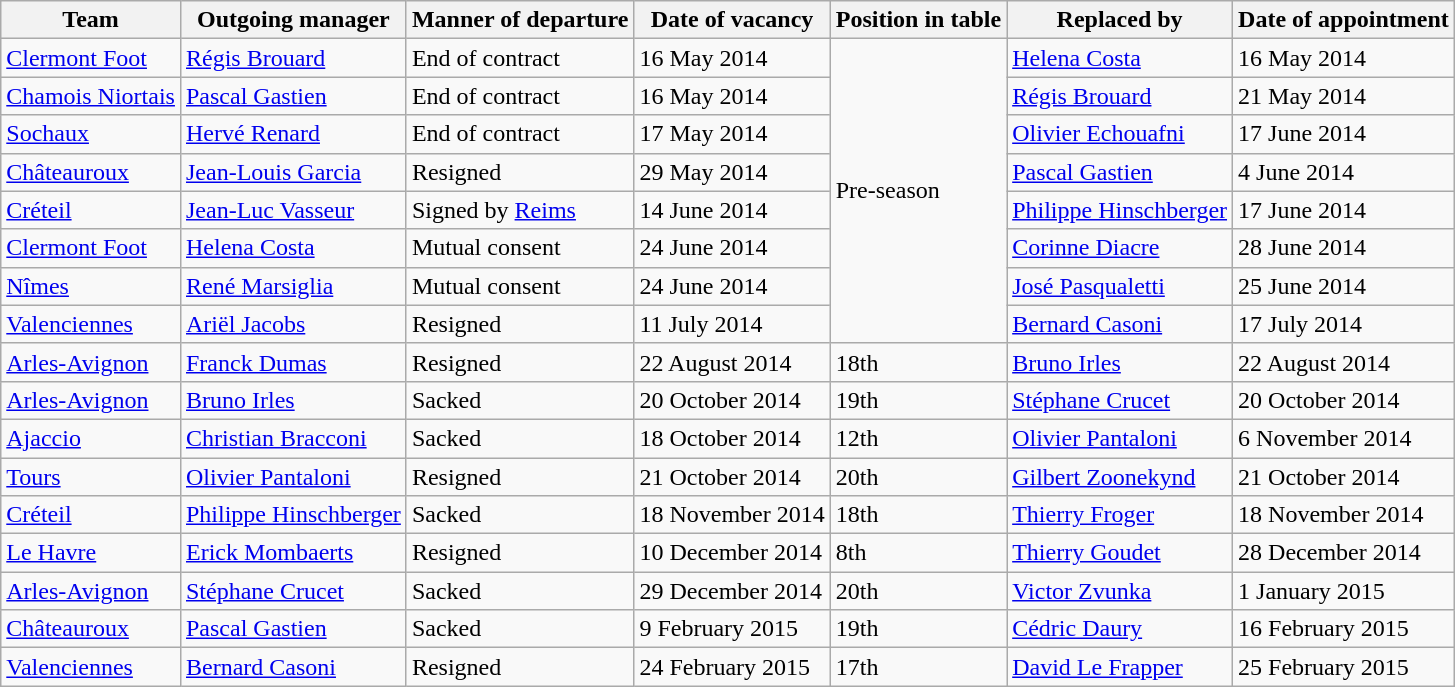<table class="wikitable sortable">
<tr>
<th>Team</th>
<th>Outgoing manager</th>
<th>Manner of departure</th>
<th>Date of vacancy</th>
<th>Position in table</th>
<th>Replaced by</th>
<th>Date of appointment</th>
</tr>
<tr>
<td><a href='#'>Clermont Foot</a></td>
<td> <a href='#'>Régis Brouard</a></td>
<td>End of contract</td>
<td>16 May 2014</td>
<td rowspan="8">Pre-season</td>
<td> <a href='#'>Helena Costa</a></td>
<td>16 May 2014</td>
</tr>
<tr>
<td><a href='#'>Chamois Niortais</a></td>
<td> <a href='#'>Pascal Gastien</a></td>
<td>End of contract</td>
<td>16 May 2014</td>
<td> <a href='#'>Régis Brouard</a></td>
<td>21 May 2014</td>
</tr>
<tr>
<td><a href='#'>Sochaux</a></td>
<td> <a href='#'>Hervé Renard</a></td>
<td>End of contract</td>
<td>17 May 2014</td>
<td> <a href='#'>Olivier Echouafni</a></td>
<td>17 June 2014</td>
</tr>
<tr>
<td><a href='#'>Châteauroux</a></td>
<td> <a href='#'>Jean-Louis Garcia</a></td>
<td>Resigned</td>
<td>29 May 2014</td>
<td> <a href='#'>Pascal Gastien</a></td>
<td>4 June 2014</td>
</tr>
<tr>
<td><a href='#'>Créteil</a></td>
<td> <a href='#'>Jean-Luc Vasseur</a></td>
<td>Signed by <a href='#'>Reims</a></td>
<td>14 June 2014</td>
<td> <a href='#'>Philippe Hinschberger</a></td>
<td>17 June 2014</td>
</tr>
<tr>
<td><a href='#'>Clermont Foot</a></td>
<td> <a href='#'>Helena Costa</a></td>
<td>Mutual consent</td>
<td>24 June 2014</td>
<td> <a href='#'>Corinne Diacre</a></td>
<td>28 June 2014</td>
</tr>
<tr>
<td><a href='#'>Nîmes</a></td>
<td> <a href='#'>René Marsiglia</a></td>
<td>Mutual consent</td>
<td>24 June 2014</td>
<td> <a href='#'>José Pasqualetti</a></td>
<td>25 June 2014</td>
</tr>
<tr>
<td><a href='#'>Valenciennes</a></td>
<td> <a href='#'>Ariël Jacobs</a></td>
<td>Resigned</td>
<td>11 July 2014</td>
<td> <a href='#'>Bernard Casoni</a></td>
<td>17 July 2014</td>
</tr>
<tr>
<td><a href='#'>Arles-Avignon</a></td>
<td> <a href='#'>Franck Dumas</a></td>
<td>Resigned</td>
<td>22 August 2014</td>
<td>18th</td>
<td> <a href='#'>Bruno Irles</a></td>
<td>22 August 2014</td>
</tr>
<tr>
<td><a href='#'>Arles-Avignon</a></td>
<td> <a href='#'>Bruno Irles</a></td>
<td>Sacked</td>
<td>20 October 2014</td>
<td>19th</td>
<td> <a href='#'>Stéphane Crucet</a></td>
<td>20 October 2014</td>
</tr>
<tr>
<td><a href='#'>Ajaccio</a></td>
<td> <a href='#'>Christian Bracconi</a></td>
<td>Sacked</td>
<td>18 October 2014</td>
<td>12th</td>
<td> <a href='#'>Olivier Pantaloni</a></td>
<td>6 November 2014</td>
</tr>
<tr>
<td><a href='#'>Tours</a></td>
<td> <a href='#'>Olivier Pantaloni</a></td>
<td>Resigned</td>
<td>21 October 2014</td>
<td>20th</td>
<td> <a href='#'>Gilbert Zoonekynd</a></td>
<td>21 October 2014</td>
</tr>
<tr>
<td><a href='#'>Créteil</a></td>
<td> <a href='#'>Philippe Hinschberger</a></td>
<td>Sacked</td>
<td>18 November 2014</td>
<td>18th</td>
<td> <a href='#'>Thierry Froger</a></td>
<td>18 November 2014</td>
</tr>
<tr>
<td><a href='#'>Le Havre</a></td>
<td> <a href='#'>Erick Mombaerts</a></td>
<td>Resigned</td>
<td>10 December 2014</td>
<td>8th</td>
<td> <a href='#'>Thierry Goudet</a></td>
<td>28 December 2014</td>
</tr>
<tr>
<td><a href='#'>Arles-Avignon</a></td>
<td> <a href='#'>Stéphane Crucet</a></td>
<td>Sacked</td>
<td>29 December 2014</td>
<td>20th</td>
<td> <a href='#'>Victor Zvunka</a></td>
<td>1 January 2015</td>
</tr>
<tr>
<td><a href='#'>Châteauroux</a></td>
<td> <a href='#'>Pascal Gastien</a></td>
<td>Sacked</td>
<td>9 February 2015</td>
<td>19th</td>
<td> <a href='#'>Cédric Daury</a></td>
<td>16 February 2015</td>
</tr>
<tr>
<td><a href='#'>Valenciennes</a></td>
<td> <a href='#'>Bernard Casoni</a></td>
<td>Resigned</td>
<td>24 February 2015</td>
<td>17th</td>
<td> <a href='#'>David Le Frapper</a></td>
<td>25 February 2015</td>
</tr>
</table>
